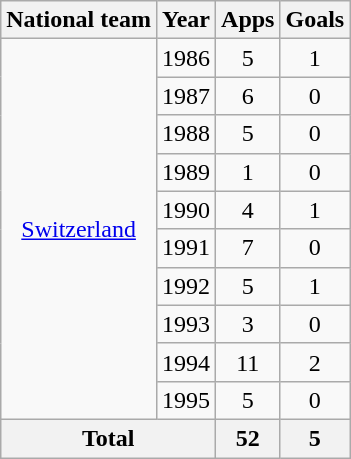<table class="wikitable" style="text-align:center">
<tr>
<th>National team</th>
<th>Year</th>
<th>Apps</th>
<th>Goals</th>
</tr>
<tr>
<td rowspan="10"><a href='#'>Switzerland</a></td>
<td>1986</td>
<td>5</td>
<td>1</td>
</tr>
<tr>
<td>1987</td>
<td>6</td>
<td>0</td>
</tr>
<tr>
<td>1988</td>
<td>5</td>
<td>0</td>
</tr>
<tr>
<td>1989</td>
<td>1</td>
<td>0</td>
</tr>
<tr>
<td>1990</td>
<td>4</td>
<td>1</td>
</tr>
<tr>
<td>1991</td>
<td>7</td>
<td>0</td>
</tr>
<tr>
<td>1992</td>
<td>5</td>
<td>1</td>
</tr>
<tr>
<td>1993</td>
<td>3</td>
<td>0</td>
</tr>
<tr>
<td>1994</td>
<td>11</td>
<td>2</td>
</tr>
<tr>
<td>1995</td>
<td>5</td>
<td>0</td>
</tr>
<tr>
<th colspan="2">Total</th>
<th>52</th>
<th>5</th>
</tr>
</table>
